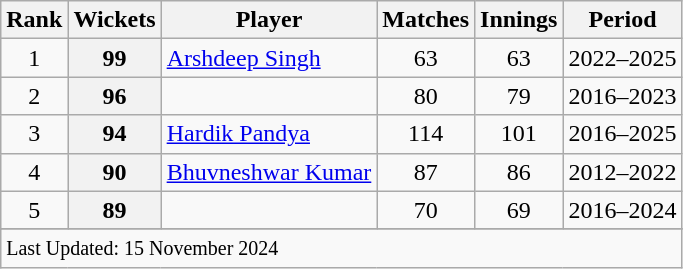<table class="wikitable sortable">
<tr>
<th scope=col>Rank</th>
<th scope=col>Wickets</th>
<th scope=col>Player</th>
<th scope=col>Matches</th>
<th scope=col>Innings</th>
<th scope=col>Period</th>
</tr>
<tr>
<td align=center>1</td>
<th scope=row style=text-align:center;>99</th>
<td><a href='#'>Arshdeep Singh</a></td>
<td align=center>63</td>
<td align=center>63</td>
<td>2022–2025</td>
</tr>
<tr>
<td align=center>2</td>
<th scope=row style=text-align:center;>96</th>
<td></td>
<td align=center>80</td>
<td align=center>79</td>
<td>2016–2023</td>
</tr>
<tr>
<td align=center>3</td>
<th scope=row style=text-align:center;>94</th>
<td><a href='#'>Hardik Pandya</a></td>
<td align=center>114</td>
<td align=center>101</td>
<td>2016–2025</td>
</tr>
<tr>
<td align=center>4</td>
<th scope=row style=text-align:center;>90</th>
<td><a href='#'>Bhuvneshwar Kumar</a></td>
<td align=center>87</td>
<td align=center>86</td>
<td>2012–2022</td>
</tr>
<tr>
<td align=center>5</td>
<th scope=row style=text-align:center;>89</th>
<td></td>
<td align=center>70</td>
<td align=center>69</td>
<td>2016–2024</td>
</tr>
<tr>
</tr>
<tr class=sortbottom>
<td colspan=8><small>Last Updated: 15 November 2024</small></td>
</tr>
</table>
